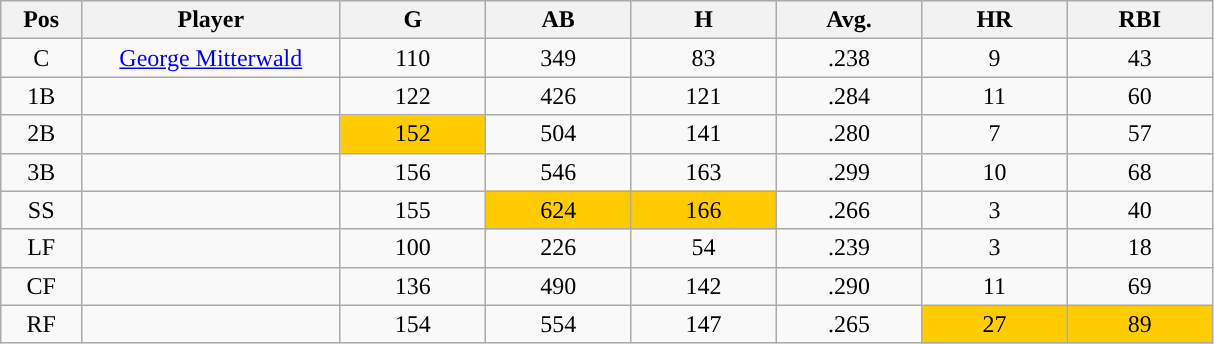<table class="wikitable sortable">
<tr>
<th bgcolor="#DDDDFF" width="5%">Pos</th>
<th bgcolor="#DDDDFF" width="16%">Player</th>
<th bgcolor="#DDDDFF" width="9%">G</th>
<th bgcolor="#DDDDFF" width="9%">AB</th>
<th bgcolor="#DDDDFF" width="9%">H</th>
<th bgcolor="#DDDDFF" width="9%">Avg.</th>
<th bgcolor="#DDDDFF" width="9%">HR</th>
<th bgcolor="#DDDDFF" width="9%">RBI</th>
</tr>
<tr align="center">
<td>C</td>
<td><a href='#'>George Mitterwald</a></td>
<td>110</td>
<td>349</td>
<td>83</td>
<td>.238</td>
<td>9</td>
<td>43</td>
</tr>
<tr align="center">
<td>1B</td>
<td></td>
<td>122</td>
<td>426</td>
<td>121</td>
<td>.284</td>
<td>11</td>
<td>60</td>
</tr>
<tr align="center">
<td>2B</td>
<td></td>
<td style="background:#fc0;">152</td>
<td>504</td>
<td>141</td>
<td>.280</td>
<td>7</td>
<td>57</td>
</tr>
<tr align="center">
<td>3B</td>
<td></td>
<td>156</td>
<td>546</td>
<td>163</td>
<td>.299</td>
<td>10</td>
<td>68</td>
</tr>
<tr align="center">
<td>SS</td>
<td></td>
<td>155</td>
<td style="background:#fc0;">624</td>
<td style="background:#fc0;">166</td>
<td>.266</td>
<td>3</td>
<td>40</td>
</tr>
<tr align="center">
<td>LF</td>
<td></td>
<td>100</td>
<td>226</td>
<td>54</td>
<td>.239</td>
<td>3</td>
<td>18</td>
</tr>
<tr align="center">
<td>CF</td>
<td></td>
<td>136</td>
<td>490</td>
<td>142</td>
<td>.290</td>
<td>11</td>
<td>69</td>
</tr>
<tr align="center">
<td>RF</td>
<td></td>
<td>154</td>
<td>554</td>
<td>147</td>
<td>.265</td>
<td style="background:#fc0;">27</td>
<td style="background:#fc0;">89</td>
</tr>
</table>
